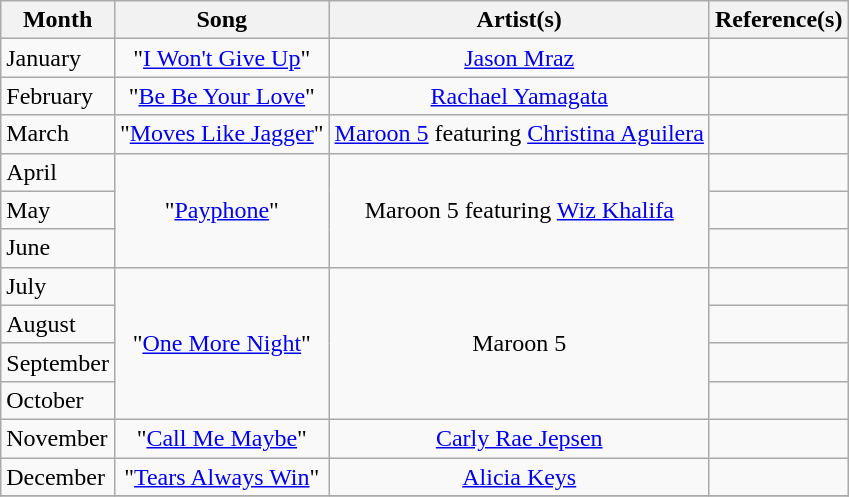<table class="wikitable">
<tr>
<th style="text-align: center;">Month</th>
<th style="text-align: center;">Song</th>
<th style="text-align: center;">Artist(s)</th>
<th style="text-align: center;">Reference(s)</th>
</tr>
<tr>
<td>January</td>
<td style="text-align: center;" rowspan="1">"<a href='#'>I Won't Give Up</a>"</td>
<td style="text-align: center;" rowspan="1"><a href='#'>Jason Mraz</a></td>
<td style="text-align: center;"></td>
</tr>
<tr>
<td>February</td>
<td style="text-align: center;" rowspan="1">"<a href='#'>Be Be Your Love</a>"</td>
<td style="text-align: center;" rowspan="1"><a href='#'>Rachael Yamagata</a></td>
<td style="text-align: center;"></td>
</tr>
<tr>
<td>March</td>
<td style="text-align: center;" rowspan="1">"<a href='#'>Moves Like Jagger</a>"</td>
<td style="text-align: center;" rowspan="1"><a href='#'>Maroon 5</a> featuring <a href='#'>Christina Aguilera</a></td>
<td style="text-align: center;"></td>
</tr>
<tr>
<td>April</td>
<td style="text-align: center;" rowspan="3">"<a href='#'>Payphone</a>"</td>
<td style="text-align: center;" rowspan="3">Maroon 5 featuring <a href='#'>Wiz Khalifa</a></td>
<td style="text-align: center;"></td>
</tr>
<tr>
<td>May</td>
<td style="text-align: center;"></td>
</tr>
<tr>
<td>June</td>
<td style="text-align: center;"></td>
</tr>
<tr>
<td>July</td>
<td style="text-align: center;" rowspan="4">"<a href='#'>One More Night</a>"</td>
<td style="text-align: center;" rowspan="4">Maroon 5</td>
<td style="text-align: center;"></td>
</tr>
<tr>
<td>August</td>
<td style="text-align: center;"></td>
</tr>
<tr>
<td>September</td>
<td style="text-align: center;"></td>
</tr>
<tr>
<td>October</td>
<td style="text-align: center;"></td>
</tr>
<tr>
<td>November</td>
<td style="text-align: center;" rowspan="1">"<a href='#'>Call Me Maybe</a>"</td>
<td style="text-align: center;" rowspan="1"><a href='#'>Carly Rae Jepsen</a></td>
<td style="text-align: center;"></td>
</tr>
<tr>
<td>December</td>
<td style="text-align: center;" rowspan="1">"<a href='#'>Tears Always Win</a>"</td>
<td style="text-align: center;" rowspan="1"><a href='#'>Alicia Keys</a></td>
<td style="text-align: center;"></td>
</tr>
<tr>
</tr>
</table>
